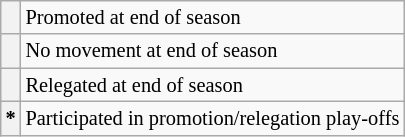<table class="wikitable" style="font-size:85%">
<tr>
<th></th>
<td>Promoted at end of season</td>
</tr>
<tr>
<th></th>
<td>No movement at end of season</td>
</tr>
<tr>
<th></th>
<td>Relegated at end of season</td>
</tr>
<tr>
<th>*</th>
<td>Participated in promotion/relegation play-offs</td>
</tr>
</table>
